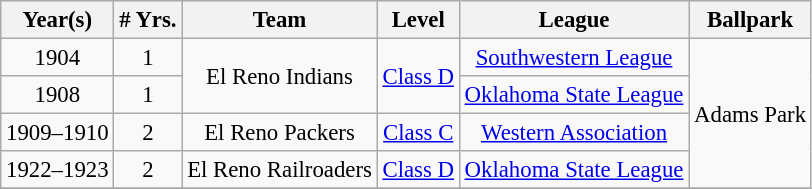<table class="wikitable" style="text-align:center; font-size: 95%;">
<tr>
<th>Year(s)</th>
<th># Yrs.</th>
<th>Team</th>
<th>Level</th>
<th>League</th>
<th>Ballpark</th>
</tr>
<tr>
<td>1904</td>
<td>1</td>
<td rowspan=2>El Reno Indians</td>
<td rowspan=2><a href='#'>Class D</a></td>
<td><a href='#'>Southwestern League</a></td>
<td rowspan=4>Adams Park</td>
</tr>
<tr>
<td>1908</td>
<td>1</td>
<td><a href='#'>Oklahoma State League</a></td>
</tr>
<tr>
<td>1909–1910</td>
<td>2</td>
<td>El Reno Packers</td>
<td><a href='#'>Class C</a></td>
<td><a href='#'>Western Association</a></td>
</tr>
<tr>
<td>1922–1923</td>
<td>2</td>
<td>El Reno Railroaders</td>
<td><a href='#'>Class D</a></td>
<td><a href='#'>Oklahoma State League</a></td>
</tr>
<tr>
</tr>
</table>
